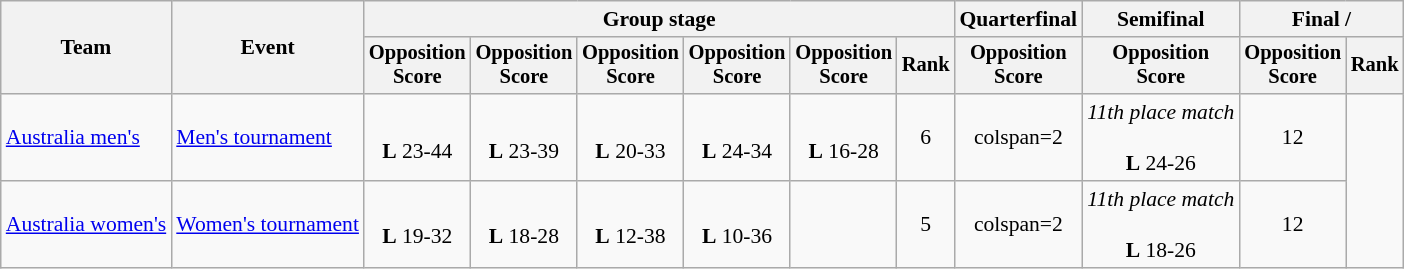<table class="wikitable" style="font-size:90%">
<tr>
<th rowspan=2>Team</th>
<th rowspan=2>Event</th>
<th colspan=6>Group stage</th>
<th>Quarterfinal</th>
<th>Semifinal</th>
<th colspan=2>Final / </th>
</tr>
<tr style="font-size:95%">
<th>Opposition<br>Score</th>
<th>Opposition<br>Score</th>
<th>Opposition<br>Score</th>
<th>Opposition<br>Score</th>
<th>Opposition<br>Score</th>
<th>Rank</th>
<th>Opposition<br>Score</th>
<th>Opposition<br>Score</th>
<th>Opposition<br>Score</th>
<th>Rank</th>
</tr>
<tr align=center>
<td align=left><a href='#'>Australia men's</a></td>
<td align=left><a href='#'>Men's tournament</a></td>
<td><br><strong>L</strong> 23-44</td>
<td><br><strong>L</strong> 23-39</td>
<td><br><strong>L</strong> 20-33</td>
<td><br><strong>L</strong> 24-34</td>
<td><br><strong>L</strong> 16-28</td>
<td>6</td>
<td>colspan=2 </td>
<td><em>11th place match</em><br><br><strong>L</strong> 24-26</td>
<td>12</td>
</tr>
<tr align=center>
<td align=left><a href='#'>Australia women's</a></td>
<td align=left><a href='#'>Women's tournament</a></td>
<td><br><strong>L</strong> 19-32</td>
<td><br><strong>L</strong> 18-28</td>
<td><br><strong>L</strong> 12-38</td>
<td><br><strong>L</strong> 10-36</td>
<td></td>
<td>5</td>
<td>colspan=2 </td>
<td><em>11th place match</em><br><br><strong>L</strong> 18-26</td>
<td>12</td>
</tr>
</table>
